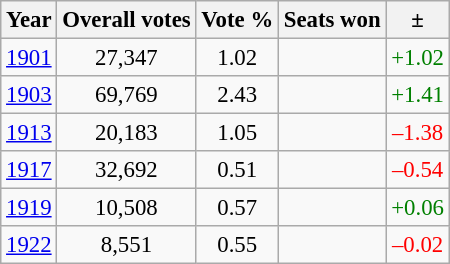<table class="wikitable" style="text-align:center; font-size:95%; width=20%">
<tr>
<th>Year</th>
<th>Overall votes</th>
<th>Vote %</th>
<th>Seats won</th>
<th>±</th>
</tr>
<tr>
<td><a href='#'>1901</a></td>
<td>27,347</td>
<td>1.02</td>
<td></td>
<td style="color:green;">+1.02</td>
</tr>
<tr>
<td><a href='#'>1903</a></td>
<td>69,769</td>
<td>2.43</td>
<td></td>
<td style="color:green;">+1.41</td>
</tr>
<tr>
<td><a href='#'>1913</a></td>
<td>20,183</td>
<td>1.05</td>
<td></td>
<td style="color:red;">–1.38</td>
</tr>
<tr>
<td><a href='#'>1917</a></td>
<td>32,692</td>
<td>0.51</td>
<td></td>
<td style="color:red;">–0.54</td>
</tr>
<tr>
<td><a href='#'>1919</a></td>
<td>10,508</td>
<td>0.57</td>
<td></td>
<td style="color:green;">+0.06</td>
</tr>
<tr>
<td><a href='#'>1922</a></td>
<td>8,551</td>
<td>0.55</td>
<td></td>
<td style="color:red;">–0.02</td>
</tr>
</table>
